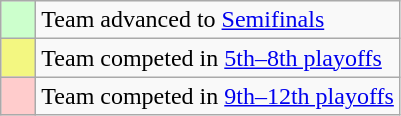<table class="wikitable">
<tr>
<td style="background: #ccffcc;">    </td>
<td>Team advanced to <a href='#'>Semifinals</a></td>
</tr>
<tr>
<td style="background: #F3F781;">    </td>
<td>Team competed in <a href='#'>5th–8th playoffs</a></td>
</tr>
<tr>
<td style="background: #ffcccc;">    </td>
<td>Team competed in <a href='#'>9th–12th playoffs</a></td>
</tr>
</table>
